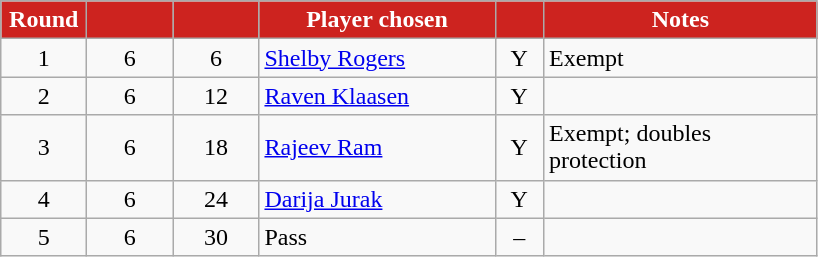<table class="wikitable" style="text-align:left">
<tr>
<th style="background:#CD231F; color:white" width="50px">Round</th>
<th style="background:#CD231F; color:white" width="50px"></th>
<th style="background:#CD231F; color:white" width="50px"></th>
<th style="background:#CD231F; color:white" width="150px">Player chosen</th>
<th style="background:#CD231F; color:white" width="25px"></th>
<th style="background:#CD231F; color:white" width="175px">Notes</th>
</tr>
<tr>
<td style="text-align:center">1</td>
<td style="text-align:center">6</td>
<td style="text-align:center">6</td>
<td> <a href='#'>Shelby Rogers</a></td>
<td style="text-align:center">Y</td>
<td>Exempt</td>
</tr>
<tr>
<td style="text-align:center">2</td>
<td style="text-align:center">6</td>
<td style="text-align:center">12</td>
<td> <a href='#'>Raven Klaasen</a></td>
<td style="text-align:center">Y</td>
<td></td>
</tr>
<tr>
<td style="text-align:center">3</td>
<td style="text-align:center">6</td>
<td style="text-align:center">18</td>
<td> <a href='#'>Rajeev Ram</a></td>
<td style="text-align:center">Y</td>
<td>Exempt; doubles protection</td>
</tr>
<tr>
<td style="text-align:center">4</td>
<td style="text-align:center">6</td>
<td style="text-align:center">24</td>
<td> <a href='#'>Darija Jurak</a></td>
<td style="text-align:center">Y</td>
<td></td>
</tr>
<tr>
<td style="text-align:center">5</td>
<td style="text-align:center">6</td>
<td style="text-align:center">30</td>
<td>Pass</td>
<td style="text-align:center">–</td>
<td></td>
</tr>
</table>
